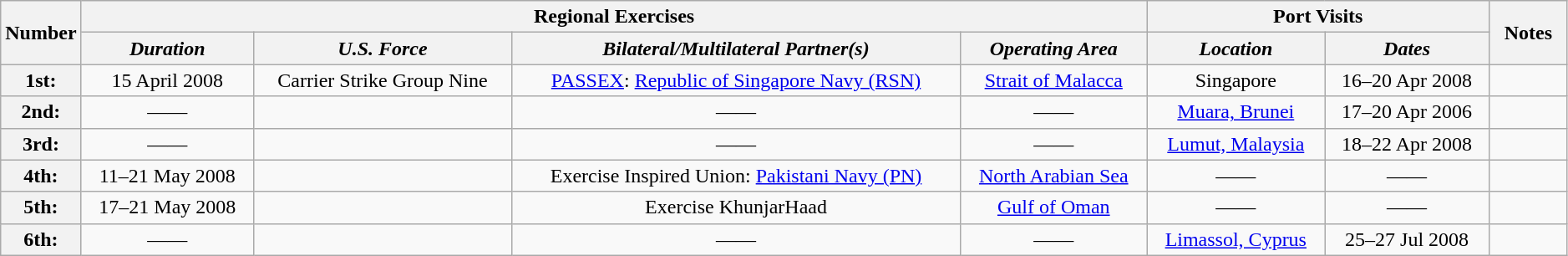<table class="wikitable" style="text-align:center" width=99%>
<tr>
<th rowspan="2" width="5%">Number</th>
<th colspan="4" align="center">Regional Exercises</th>
<th colspan="2" align="center">Port Visits</th>
<th rowspan="2" width="5%">Notes</th>
</tr>
<tr>
<th align="center"><em>Duration</em></th>
<th align="center"><em>U.S. Force</em></th>
<th align="center"><em>Bilateral/Multilateral Partner(s)</em></th>
<th align="center"><em>Operating Area</em></th>
<th align="center"><em>Location</em></th>
<th align="center"><em>Dates</em></th>
</tr>
<tr>
<th>1st:</th>
<td>15 April 2008</td>
<td>Carrier Strike Group Nine</td>
<td><a href='#'>PASSEX</a>: <a href='#'>Republic of Singapore Navy (RSN)</a></td>
<td><a href='#'>Strait of Malacca</a></td>
<td>Singapore</td>
<td>16–20 Apr 2008</td>
<td></td>
</tr>
<tr>
<th>2nd:</th>
<td>——</td>
<td></td>
<td>——</td>
<td>——</td>
<td><a href='#'>Muara, Brunei</a></td>
<td>17–20 Apr 2006</td>
<td></td>
</tr>
<tr>
<th>3rd:</th>
<td>——</td>
<td></td>
<td>——</td>
<td>——</td>
<td><a href='#'>Lumut, Malaysia</a></td>
<td>18–22 Apr 2008</td>
<td></td>
</tr>
<tr>
<th>4th:</th>
<td>11–21 May 2008</td>
<td></td>
<td>Exercise Inspired Union: <a href='#'>Pakistani Navy (PN)</a></td>
<td><a href='#'>North Arabian Sea</a></td>
<td>——</td>
<td>——</td>
<td></td>
</tr>
<tr>
<th>5th:</th>
<td>17–21 May 2008</td>
<td></td>
<td>Exercise KhunjarHaad</td>
<td><a href='#'>Gulf of Oman</a></td>
<td>——</td>
<td>——</td>
<td></td>
</tr>
<tr>
<th>6th:</th>
<td>——</td>
<td></td>
<td>——</td>
<td>——</td>
<td><a href='#'> Limassol, Cyprus</a></td>
<td>25–27 Jul 2008</td>
<td></td>
</tr>
</table>
